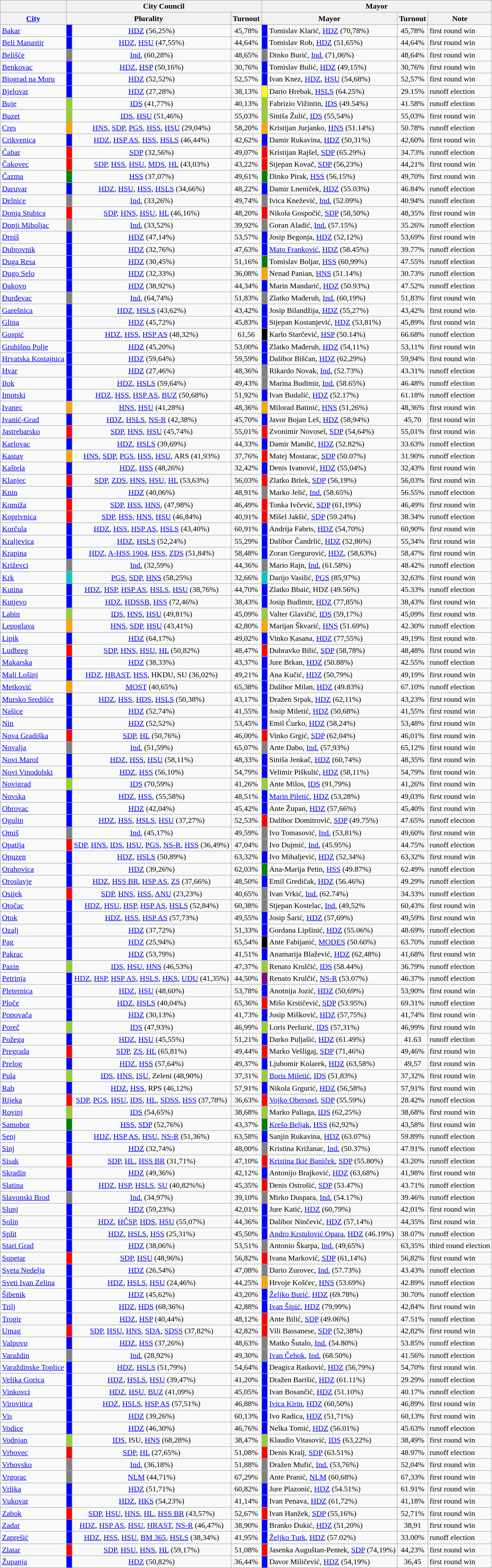<table class="wikitable sortable">
<tr>
<th></th>
<th class="unsortable" colspan=3>City Council</th>
<th class="unsortable" colspan=4>Mayor</th>
</tr>
<tr>
<th><a href='#'>City</a></th>
<th colspan=2>Plurality</th>
<th>Turnout</th>
<th colspan=2>Mayor</th>
<th>Turnout</th>
<th class="unsortable">Note</th>
</tr>
<tr>
<td><a href='#'>Bakar</a></td>
<td width=5px style="background-color:blue"></td>
<td align=center><a href='#'>HDZ</a> (56,25%)</td>
<td align=center>45,78%</td>
<td width=5px style="background-color:blue"></td>
<td>Tomislav Klarić, <a href='#'>HDZ</a> (70,78%)</td>
<td align=center>45,78%</td>
<td>first round win</td>
</tr>
<tr>
<td><a href='#'>Beli Manastir</a></td>
<td width=5px style="background-color:blue"></td>
<td align=center><a href='#'>HDZ</a>, <a href='#'>HSU</a> (47,55%)</td>
<td align=center>44,64%</td>
<td width=5px style="background-color:blue"></td>
<td>Tomislav Rob, <a href='#'>HDZ</a> (51,65%)</td>
<td align=center>44,64%</td>
<td>first round win</td>
</tr>
<tr>
<td><a href='#'>Belišće</a></td>
<td width=5px style="background-color:grey"></td>
<td align=center><a href='#'>Ind.</a> (60,28%)</td>
<td align=center>48,65%</td>
<td width=5px style="background-color:grey"></td>
<td>Dinko Burić, <a href='#'>Ind.</a> (71,06%)</td>
<td align=center>48,64%</td>
<td>first round win</td>
</tr>
<tr>
<td><a href='#'>Benkovac</a></td>
<td width=5px style="background-color:blue"></td>
<td align=center><a href='#'>HDZ</a>, <a href='#'>HSP</a> (50,16%)</td>
<td align=center>30,76%</td>
<td width=5px style="background-color:blue"></td>
<td>Tomislav Bulić, <a href='#'>HDZ</a> (49,15%)</td>
<td align=center>30,76%</td>
<td>first round win</td>
</tr>
<tr>
<td><a href='#'>Biograd na Moru</a></td>
<td width=5px style="background-color:blue"></td>
<td align=center><a href='#'>HDZ</a> (52,52%)</td>
<td align=center>52,57%</td>
<td width=5px style="background-color:blue"></td>
<td>Ivan Knez, <a href='#'>HDZ</a>, <a href='#'>HSU</a> (54,68%)</td>
<td align=center>52,57%</td>
<td>first round win</td>
</tr>
<tr>
<td><a href='#'>Bjelovar</a></td>
<td width=5px style="background-color:blue"></td>
<td align=center><a href='#'>HDZ</a> (27,28%)</td>
<td align=center>38,13%</td>
<td width=5px style="background-color:yellow"></td>
<td>Dario Hrebak, <a href='#'>HSLS</a> (64.25%)</td>
<td align=center>29.15%</td>
<td>runoff election</td>
</tr>
<tr>
<td><a href='#'>Buje</a></td>
<td width=5px style="background-color:#9ACD32"></td>
<td align=center><a href='#'>IDS</a> (41,77%)</td>
<td align=center>40,13%</td>
<td width=5px style="background-color:#9ACD32"></td>
<td>Fabrizio Vižintin, <a href='#'>IDS</a> (49.54%)</td>
<td align=center>41.58%</td>
<td>runoff election</td>
</tr>
<tr>
<td><a href='#'>Buzet</a></td>
<td width=5px style="background-color:#9ACD32"></td>
<td align=center><a href='#'>IDS</a>, <a href='#'>HSU</a> (51,46%)</td>
<td align=center>55,03%</td>
<td width=5px style="background-color:#9ACD32"></td>
<td>Siniša Žulić, <a href='#'>IDS</a> (55,54%)</td>
<td align=center>55,03%</td>
<td>first round win</td>
</tr>
<tr>
<td><a href='#'>Cres</a></td>
<td width=5px style="background-color:Orange"></td>
<td align=center><a href='#'>HNS</a>, <a href='#'>SDP</a>, <a href='#'>PGS</a>, <a href='#'>HSS</a>, <a href='#'>HSU</a> (29,04%)</td>
<td align=center>58,20%</td>
<td width=5px style="background-color:Orange"></td>
<td>Kristijan Jurjanko, <a href='#'>HNS</a> (51.14%)</td>
<td align=center>50.78%</td>
<td>runoff election</td>
</tr>
<tr>
<td><a href='#'>Crikvenica</a></td>
<td width=5px style="background-color:blue"></td>
<td align=center><a href='#'>HDZ</a>, <a href='#'>HSP AS</a>, <a href='#'>HSS</a>, <a href='#'>HSLS</a> (46,44%)</td>
<td align=center>42,62%</td>
<td width=5px style="background-color:blue"></td>
<td>Damir Rukavina, <a href='#'>HDZ</a> (50,31%)</td>
<td align=center>42,60%</td>
<td>first round win</td>
</tr>
<tr>
<td><a href='#'>Čabar</a></td>
<td width=5px style="background-color:red"></td>
<td align=center><a href='#'>SDP</a> (32,56%)</td>
<td align=center>49,07%</td>
<td width=5px style="background-color:red"></td>
<td>Kristijan Rajšel, <a href='#'>SDP</a> (65.29%)</td>
<td align=center>34.73%</td>
<td>runoff election</td>
</tr>
<tr>
<td><a href='#'>Čakovec</a></td>
<td width=5px style="background-color:red"></td>
<td align=center><a href='#'>SDP</a>, <a href='#'>HSS</a>, <a href='#'>HSU</a>, <a href='#'>MDS</a>, <a href='#'>HL</a> (43,03%)</td>
<td align=center>43,22%</td>
<td width=5px style="background-color:red"></td>
<td>Stjepan Kovač, <a href='#'>SDP</a> (56,23%)</td>
<td align=center>44,21%</td>
<td>first round win</td>
</tr>
<tr>
<td><a href='#'>Čazma</a></td>
<td width=5px style="background-color:green"></td>
<td align=center><a href='#'>HSS</a> (37,07%)</td>
<td align=center>49,61%</td>
<td width=5px style="background-color:green"></td>
<td>Dinko Pirak, <a href='#'>HSS</a> (56,15%)</td>
<td align=center>49,70%</td>
<td>first round win</td>
</tr>
<tr>
<td><a href='#'>Daruvar</a></td>
<td width=5px style="background-color:blue"></td>
<td align=center><a href='#'>HDZ</a>, <a href='#'>HSU</a>, <a href='#'>HSS</a>, <a href='#'>HSLS</a> (34,66%)</td>
<td align=center>48,22%</td>
<td width=5px style="background-color:blue"></td>
<td>Damir Lneniček, <a href='#'>HDZ</a> (55.03%)</td>
<td align=center>46.84%</td>
<td>runoff election</td>
</tr>
<tr>
<td><a href='#'>Delnice</a></td>
<td width=5px style="background-color:grey"></td>
<td align=center><a href='#'>Ind.</a> (33,26%)</td>
<td align=center>49,74%</td>
<td width=5px style="background-color:grey"></td>
<td>Ivica Knežević, <a href='#'>Ind.</a> (52.09%)</td>
<td align=center>40.94%</td>
<td>runoff election</td>
</tr>
<tr>
<td><a href='#'>Donja Stubica</a></td>
<td width=5px style="background-color:red"></td>
<td align=center><a href='#'>SDP</a>, <a href='#'>HNS</a>, <a href='#'>HSU</a>, <a href='#'>HL</a> (46,16%)</td>
<td align=center>48,20%</td>
<td width=5px style="background-color:red"></td>
<td>Nikola Gospočić, <a href='#'>SDP</a> (58,50%)</td>
<td align=center>48,35%</td>
<td>first round win</td>
</tr>
<tr>
<td><a href='#'>Donji Miholjac</a></td>
<td width=5px style="background-color:grey"></td>
<td align=center><a href='#'>Ind.</a> (33,52%)</td>
<td align=center>39,92%</td>
<td width=5px style="background-color:grey"></td>
<td>Goran Aladić, <a href='#'>Ind.</a> (57.15%)</td>
<td align=center>35.26%</td>
<td>runoff election</td>
</tr>
<tr>
<td><a href='#'>Drniš</a></td>
<td width=5px style="background-color:blue"></td>
<td align=center><a href='#'>HDZ</a> (47,14%)</td>
<td align=center>53,57%</td>
<td width=5px style="background-color:blue"></td>
<td>Josip Begonja, <a href='#'>HDZ</a> (52,12%)</td>
<td align=center>53,69%</td>
<td>first round win</td>
</tr>
<tr>
<td><a href='#'>Dubrovnik</a></td>
<td width=5px style="background-color:blue"></td>
<td align=center><a href='#'>HDZ</a> (32,76%)</td>
<td align=center>47,63%</td>
<td width=5px style="background-color:blue"></td>
<td><a href='#'>Mato Franković</a>, <a href='#'>HDZ</a> (58.45%)</td>
<td align=center>39.77%</td>
<td>runoff election</td>
</tr>
<tr>
<td><a href='#'>Duga Resa</a></td>
<td width=5px style="background-color:blue"></td>
<td align=center><a href='#'>HDZ</a> (30,45%)</td>
<td align=center>51,16%</td>
<td width=5px style="background-color:green"></td>
<td>Tomislav Boljar, <a href='#'>HSS</a> (60,99%)</td>
<td align=center>47.55%</td>
<td>runoff election</td>
</tr>
<tr>
<td><a href='#'>Dugo Selo</a></td>
<td width=5px style="background-color:blue"></td>
<td align=center><a href='#'>HDZ</a> (32,33%)</td>
<td align=center>36,08%</td>
<td width=5px style="background-color:orange"></td>
<td>Nenad Panian, <a href='#'>HNS</a> (51.14%)</td>
<td align=center>30.73%</td>
<td>runoff election</td>
</tr>
<tr>
<td><a href='#'>Đakovo</a></td>
<td width=5px style="background-color:blue"></td>
<td align=center><a href='#'>HDZ</a> (38,92%)</td>
<td align=center>44,34%</td>
<td width=5px style="background-color:blue"></td>
<td>Marin Mandarić, <a href='#'>HDZ</a> (50.93%)</td>
<td align=center>47.52%</td>
<td>runoff election</td>
</tr>
<tr>
<td><a href='#'>Đurđevac</a></td>
<td width=5px style="background-color:grey"></td>
<td align=center><a href='#'>Ind.</a> (64,74%)</td>
<td align=center>51,83%</td>
<td width=5px style="background-color:grey"></td>
<td>Zlatko Mađeruh, <a href='#'>Ind.</a> (60,19%)</td>
<td align=center>51,83%</td>
<td>first round win</td>
</tr>
<tr>
<td><a href='#'>Garešnica</a></td>
<td width=5px style="background-color:blue"></td>
<td align=center><a href='#'>HDZ</a>, <a href='#'>HSLS</a> (43,62%)</td>
<td align=center>43,42%</td>
<td width=5px style="background-color:blue"></td>
<td>Josip Bilandžija, <a href='#'>HDZ</a> (55,27%)</td>
<td align=center>43,42%</td>
<td>first round win</td>
</tr>
<tr>
<td><a href='#'>Glina</a></td>
<td width=5px style="background-color:blue"></td>
<td align=center><a href='#'>HDZ</a> (45,72%)</td>
<td align=center>45,83%</td>
<td width=5px style="background-color:blue"></td>
<td>Stjepan Kostanjević, <a href='#'>HDZ</a> (53,81%)</td>
<td align=center>45,89%</td>
<td>first round win</td>
</tr>
<tr>
<td><a href='#'>Gospić</a></td>
<td width=5px style="background-color:blue"></td>
<td align=center><a href='#'>HDZ</a>, <a href='#'>HSS</a>, <a href='#'>HSP AS</a> (48,32%)</td>
<td align=center>61,56</td>
<td width=5px style="background-color:black"></td>
<td>Karlo Starčević, <a href='#'>HSP</a> (50.14%)</td>
<td align=center>66.68%</td>
<td>runoff election</td>
</tr>
<tr>
<td><a href='#'>Grubišno Polje</a></td>
<td width=5px style="background-color:blue"></td>
<td align=center><a href='#'>HDZ</a> (45,20%)</td>
<td align=center>53,00%</td>
<td width=5px style="background-color:blue"></td>
<td>Zlatko Mađeruh, <a href='#'>HDZ</a> (54,11%)</td>
<td align=center>53,11%</td>
<td>first round win</td>
</tr>
<tr>
<td><a href='#'>Hrvatska Kostajnica</a></td>
<td width=5px style="background-color:blue"></td>
<td align=center><a href='#'>HDZ</a> (59,64%)</td>
<td align=center>59,59%</td>
<td width=5px style="background-color:blue"></td>
<td>Dalibor Bišćan, <a href='#'>HDZ</a> (62,29%)</td>
<td align=center>59,94%</td>
<td>first round win</td>
</tr>
<tr>
<td><a href='#'>Hvar</a></td>
<td width=5px style="background-color:blue"></td>
<td align=center><a href='#'>HDZ</a> (27,46%)</td>
<td align=center>48,36%</td>
<td width=5px style="background-color:grey"></td>
<td>Rikardo Novak, <a href='#'>Ind.</a> (52.73%)</td>
<td align=center>43.31%</td>
<td>runoff election</td>
</tr>
<tr>
<td><a href='#'>Ilok</a></td>
<td width=5px style="background-color:blue"></td>
<td align=center><a href='#'>HDZ</a>, <a href='#'>HSLS</a> (59,64%)</td>
<td align=center>49,43%</td>
<td width=5px style="background-color:grey"></td>
<td>Marina Budimir, <a href='#'>Ind.</a> (58.65%)</td>
<td align=center>46.48%</td>
<td>runoff election</td>
</tr>
<tr>
<td><a href='#'>Imotski</a></td>
<td width=5px style="background-color:blue"></td>
<td align=center><a href='#'>HDZ</a>, <a href='#'>HSS</a>, <a href='#'>HSP AS</a>, <a href='#'>BUZ</a> (50,68%)</td>
<td align=center>51,92%</td>
<td width=5px style="background-color:blue"></td>
<td>Ivan Budalić, <a href='#'>HDZ</a> (52.17%)</td>
<td align=center>61.18%</td>
<td>runoff election</td>
</tr>
<tr>
<td><a href='#'>Ivanec</a></td>
<td width=5px style="background-color:orange"></td>
<td align=center><a href='#'>HNS</a>, <a href='#'>HSU</a> (41,28%)</td>
<td align=center>48,36%</td>
<td width=5px style="background-color:orange"></td>
<td>Milorad Batinić, <a href='#'>HNS</a> (51,26%)</td>
<td align=center>48,36%</td>
<td>first round win</td>
</tr>
<tr>
<td><a href='#'>Ivanić-Grad</a></td>
<td width=5px style="background-color:blue"></td>
<td align=center><a href='#'>HDZ</a>, <a href='#'>HSLS</a>, <a href='#'>NS-R</a> (42,38%)</td>
<td align=center>45,70%</td>
<td width=5px style="background-color:blue"></td>
<td>Javor Bojan Leš, <a href='#'>HDZ</a> (58,94%)</td>
<td align=center>45,70</td>
<td>first round win</td>
</tr>
<tr>
<td><a href='#'>Jastrebarsko</a></td>
<td width=5px style="background-color:red"></td>
<td align=center><a href='#'>SDP</a>, <a href='#'>HNS</a>, <a href='#'>HSU</a> (45,74%)</td>
<td align=center>55,01%</td>
<td width=5px style="background-color:red"></td>
<td>Zvonimir Novosel, <a href='#'>SDP</a> (54,64%)</td>
<td align=center>55,01%</td>
<td>first round win</td>
</tr>
<tr>
<td><a href='#'>Karlovac</a></td>
<td width=5px style="background-color:blue"></td>
<td align=center><a href='#'>HDZ</a>, <a href='#'>HSLS</a> (39,69%)</td>
<td align=center>44,33%</td>
<td width=5px style="background-color:blue"></td>
<td>Damir Mandić, <a href='#'>HDZ</a> (52.82%)</td>
<td align=center>33.63%</td>
<td>runoff election</td>
</tr>
<tr>
<td><a href='#'>Kastav</a></td>
<td width=5px style="background-color:orange"></td>
<td align=center><a href='#'>HNS</a>, <a href='#'>SDP</a>, <a href='#'>PGS</a>, <a href='#'>HSS</a>, <a href='#'>HSU</a>, ARS (41,93%)</td>
<td align=center>37,76%</td>
<td width=5px style="background-color:red"></td>
<td>Matej Mostarac, <a href='#'>SDP</a> (50.07%)</td>
<td align=center>31.90%</td>
<td>runoff election</td>
</tr>
<tr>
<td><a href='#'>Kaštela</a></td>
<td width=5px style="background-color:blue"></td>
<td align=center><a href='#'>HDZ</a>, <a href='#'>HSS</a> (48,26%)</td>
<td align=center>32,42%</td>
<td width=5px style="background-color:blue"></td>
<td>Denis Ivanović, <a href='#'>HDZ</a> (55,04%)</td>
<td align=center>32,43%</td>
<td>first round win</td>
</tr>
<tr>
<td><a href='#'>Klanjec</a></td>
<td width=5px style="background-color:red"></td>
<td align=center><a href='#'>SDP</a>, <a href='#'>ZDS</a>, <a href='#'>HNS</a>, <a href='#'>HSU</a>, <a href='#'>HL</a> (53,63%)</td>
<td align=center>56,03%</td>
<td width=5px style="background-color:red"></td>
<td>Zlatko Brlek, <a href='#'>SDP</a> (56,19%)</td>
<td align=center>56,03%</td>
<td>first round win</td>
</tr>
<tr>
<td><a href='#'>Knin</a></td>
<td width=5px style="background-color:blue"></td>
<td align=center><a href='#'>HDZ</a> (40,06%)</td>
<td align=center>48,91%</td>
<td width=5px style="background-color:grey"></td>
<td>Marko Jelić, <a href='#'>Ind.</a> (58.65%)</td>
<td align=center>56.55%</td>
<td>runoff election</td>
</tr>
<tr>
<td><a href='#'>Komiža</a></td>
<td width=5px style="background-color:red"></td>
<td align=center><a href='#'>SDP</a>, <a href='#'>HSS</a>, <a href='#'>HNS</a>, (47,98%)</td>
<td align=center>46,49%</td>
<td width=5px style="background-color:red"></td>
<td>Tonka Ivčević, <a href='#'>SDP</a> (61,19%)</td>
<td align=center>46,49%</td>
<td>first round win</td>
</tr>
<tr>
<td><a href='#'>Koprivnica</a></td>
<td width=5px style="background-color:red"></td>
<td align=center><a href='#'>SDP</a>, <a href='#'>HSS</a>, <a href='#'>HNS</a>, <a href='#'>HSU</a> (46,84%)</td>
<td align=center>40,91%</td>
<td width=5px style="background-color:red"></td>
<td>Mišel Jakšić, <a href='#'>SDP</a> (59.24%)</td>
<td align=center>38.34%</td>
<td>runoff election</td>
</tr>
<tr>
<td><a href='#'>Korčula</a></td>
<td width=5px style="background-color:blue"></td>
<td align=center><a href='#'>HDZ</a>, <a href='#'>HSS</a>, <a href='#'>HSP AS</a>, <a href='#'>HSLS</a> (43,40%)</td>
<td align=center>60,91%</td>
<td width=5px style="background-color:blue"></td>
<td>Andrija Fabris, <a href='#'>HDZ</a> (54,70%)</td>
<td align=center>60,90%</td>
<td>first round win</td>
</tr>
<tr>
<td><a href='#'>Kraljevica</a></td>
<td width=5px style="background-color:blue"></td>
<td align=center><a href='#'>HDZ</a>, <a href='#'>HSLS</a> (52,24%)</td>
<td align=center>55,29%</td>
<td width=5px style="background-color:blue"></td>
<td>Dalibor Čandrlić, <a href='#'>HDZ</a> (52,86%)</td>
<td align=center>55,34%</td>
<td>first round win</td>
</tr>
<tr>
<td><a href='#'>Krapina</a></td>
<td width=5px style="background-color:blue"></td>
<td align=center><a href='#'>HDZ</a>, <a href='#'>A-HSS 1904</a>, <a href='#'>HSS</a>, <a href='#'>ZDS</a> (51,84%)</td>
<td align=center>58,48%</td>
<td width=5px style="background-color:blue"></td>
<td>Zoran Gregurović, <a href='#'>HDZ</a>, (58,63%)</td>
<td align=center>58,47%</td>
<td>first round win</td>
</tr>
<tr>
<td><a href='#'>Križevci</a></td>
<td width=5px style="background-color:grey"></td>
<td align=center><a href='#'>Ind.</a> (32,59%)</td>
<td align=center>44,36%</td>
<td width=5px style="background-color:grey"></td>
<td>Mario Rajn, <a href='#'>Ind.</a> (61.58%)</td>
<td align=center>48.42%</td>
<td>runoff election</td>
</tr>
<tr>
<td><a href='#'>Krk</a></td>
<td width=5px style="background-color:#00c8c8"></td>
<td align=center><a href='#'>PGS</a>, <a href='#'>SDP</a>, <a href='#'>HNS</a> (58,25%)</td>
<td align=center>32,66%</td>
<td width=5px style="background-color:#00c8c8"></td>
<td>Darijo Vasilić, <a href='#'>PGS</a> (85,97%)</td>
<td align=center>32,63%</td>
<td>first round win</td>
</tr>
<tr>
<td><a href='#'>Kutina</a></td>
<td width=5px style="background-color:blue"></td>
<td align=center><a href='#'>HDZ</a>, <a href='#'>HSP</a>, <a href='#'>HSP AS</a>, <a href='#'>HSLS</a>, <a href='#'>HSU</a> (38,76%)</td>
<td align=center>44,70%</td>
<td width=5px style="background-color:blue"></td>
<td>Zlatko Bbaić, HDZ (49.56%)</td>
<td align=center>45.33%</td>
<td>runoff election</td>
</tr>
<tr>
<td><a href='#'>Kutjevo</a></td>
<td width=5px style="background-color:blue"></td>
<td align=center><a href='#'>HDZ</a>, <a href='#'>HDSSB</a>, <a href='#'>HSS</a> (72,46%)</td>
<td align=center>38,43%</td>
<td width=5px style="background-color:blue"></td>
<td>Josip Budimir, <a href='#'>HDZ</a> (77,85%)</td>
<td align=center>38,43%</td>
<td>first round win</td>
</tr>
<tr>
<td><a href='#'>Labin</a></td>
<td width=5px style="background-color:#9ACD32"></td>
<td align=center><a href='#'>IDS</a>, <a href='#'>HNS</a>, <a href='#'>HSU</a>  (49,81%)</td>
<td align=center>45,09%</td>
<td width=5px style="background-color:#9ACD32"></td>
<td>Valter Glavičić, <a href='#'>IDS</a> (59,17%)</td>
<td align=center>45,09%</td>
<td>first round win</td>
</tr>
<tr>
<td><a href='#'>Lepoglava</a></td>
<td width=5px style="background-color:orange"></td>
<td align=center><a href='#'>HNS</a>, <a href='#'>SDP</a>, <a href='#'>HSU</a>  (43,41%)</td>
<td align=center>42,80%</td>
<td width=5px style="background-color:orange"></td>
<td>Marijan Škvarić, <a href='#'>HNS</a> (51.69%)</td>
<td align=center>42.30%</td>
<td>runoff election</td>
</tr>
<tr>
<td><a href='#'>Lipik</a></td>
<td width=5px style="background-color:blue"></td>
<td align=center><a href='#'>HDZ</a> (64,17%)</td>
<td align=center>49,02%</td>
<td width=5px style="background-color:blue"></td>
<td>Vinko Kasana, <a href='#'>HDZ</a> (77,55%)</td>
<td align=center>49,19%</td>
<td>first round win</td>
</tr>
<tr>
<td><a href='#'>Ludbreg</a></td>
<td width=5px style="background-color:red"></td>
<td align=center><a href='#'>SDP</a>, <a href='#'>HNS</a>, <a href='#'>HSU</a>, <a href='#'>HL</a> (50,82%)</td>
<td align=center>48,47%</td>
<td width=5px style="background-color:red"></td>
<td>Dubravko Bilić, <a href='#'>SDP</a> (58,78%)</td>
<td align=center>48,48%</td>
<td>first round win</td>
</tr>
<tr>
<td><a href='#'>Makarska</a></td>
<td width=5px style="background-color:blue"></td>
<td align=center><a href='#'>HDZ</a> (38,33%)</td>
<td align=center>43,37%</td>
<td width=5px style="background-color:blue"></td>
<td>Jure Brkan, <a href='#'>HDZ</a> (50.88%)</td>
<td align=center>42.55%</td>
<td>runoff election</td>
</tr>
<tr>
<td><a href='#'>Mali Lošinj</a></td>
<td width=5px style="background-color:blue"></td>
<td align=center><a href='#'>HDZ</a>, <a href='#'>HRAST</a>, <a href='#'>HSS</a>, HKDU, SU (36,02%)</td>
<td align=center>49,21%</td>
<td width=5px style="background-color:blue"></td>
<td>Ana Kučić, <a href='#'>HDZ</a> (50,79%)</td>
<td align=center>49,19%</td>
<td>first round win</td>
</tr>
<tr>
<td><a href='#'>Metković</a></td>
<td width=5px style="background-color:orange"></td>
<td align=center><a href='#'>MOST</a> (40,65%)</td>
<td align=center>65,38%</td>
<td width=5px style="background-color:blue"></td>
<td>Dalibor Milan, <a href='#'>HDZ</a> (49.83%)</td>
<td align=center>67.10%</td>
<td>runoff election</td>
</tr>
<tr>
<td><a href='#'>Mursko Središće</a></td>
<td width=5px style="background-color:blue"></td>
<td align=center><a href='#'>HDZ</a>, <a href='#'>HSS</a>, <a href='#'>HDS</a>, <a href='#'>HSLS</a> (50,38%)</td>
<td align=center>43,17%</td>
<td width=5px style="background-color:blue"></td>
<td>Dražen Srpak, <a href='#'>HDZ</a> (62,11%)</td>
<td align=center>43,23%</td>
<td>first round win</td>
</tr>
<tr>
<td><a href='#'>Našice</a></td>
<td width=5px style="background-color:blue"></td>
<td align=center><a href='#'>HDZ</a> (52,74%)</td>
<td align=center>41,55%</td>
<td width=5px style="background-color:blue"></td>
<td>Josip Miletić, <a href='#'>HDZ</a> (50,68%)</td>
<td align=center>41,55%</td>
<td>first round win</td>
</tr>
<tr>
</tr>
<tr>
<td><a href='#'>Nin</a></td>
<td width=5px style="background-color:blue"></td>
<td align=center><a href='#'>HDZ</a> (52,52%)</td>
<td align=center>53,45%</td>
<td width=5px style="background-color:blue"></td>
<td>Emil Ćurko, <a href='#'>HDZ</a> (58,24%)</td>
<td align=center>53,48%</td>
<td>first round win</td>
</tr>
<tr>
<td><a href='#'>Nova Gradiška</a></td>
<td width=5px style="background-color:red"></td>
<td align=center><a href='#'>SDP</a>, <a href='#'>HL</a> (50,76%)</td>
<td align=center>46,00%</td>
<td width=5px style="background-color:red"></td>
<td>Vinko Grgić, <a href='#'>SDP</a> (62,04%)</td>
<td align=center>46,01%</td>
<td>first round win</td>
</tr>
<tr>
<td><a href='#'>Novalja</a></td>
<td width=5px style="background-color:grey"></td>
<td align=center><a href='#'>Ind.</a> (51,59%)</td>
<td align=center>65,07%</td>
<td width=5px style="background-color:grey"></td>
<td>Ante Dabo, <a href='#'>Ind.</a> (57,93%)</td>
<td align=center>65,12%</td>
<td>first round win</td>
</tr>
<tr>
<td><a href='#'>Novi Marof</a></td>
<td width=5px style="background-color:blue"></td>
<td align=center><a href='#'>HDZ</a>, <a href='#'>HSS</a>, <a href='#'>HSU</a> (58,11%)</td>
<td align=center>48,33%</td>
<td width=5px style="background-color:blue"></td>
<td>Siniša Jenkač, <a href='#'>HDZ</a> (60,74%)</td>
<td align=center>48,35%</td>
<td>first round win</td>
</tr>
<tr>
<td><a href='#'>Novi Vinodolski</a></td>
<td width=5px style="background-color:blue"></td>
<td align=center><a href='#'>HDZ</a>, <a href='#'>HSS</a> (56,10%)</td>
<td align=center>54,79%</td>
<td width=5px style="background-color:blue"></td>
<td>Velimir Piškulić, <a href='#'>HDZ</a> (58,11%)</td>
<td align=center>54,79%</td>
<td>first round win</td>
</tr>
<tr>
<td><a href='#'>Novigrad</a></td>
<td width=5px style="background-color:#9ACD32"></td>
<td align=center><a href='#'>IDS</a> (70,59%)</td>
<td align=center>41,26%</td>
<td width=5px style="background-color:#9ACD32"></td>
<td>Ante Milos, <a href='#'>IDS</a> (91,79%)</td>
<td align=center>41,26%</td>
<td>first round win</td>
</tr>
<tr>
<td><a href='#'>Novska</a></td>
<td width=5px style="background-color:blue"></td>
<td align=center><a href='#'>HDZ</a>, <a href='#'>HSS</a>, (55,58%)</td>
<td align=center>48,51%</td>
<td width=5px style="background-color:blue"></td>
<td><a href='#'>Marin Piletić</a>, <a href='#'>HDZ</a> (53,28%)</td>
<td align=center>49,03%</td>
<td>first round win</td>
</tr>
<tr>
<td><a href='#'>Obrovac</a></td>
<td width=5px style="background-color:blue"></td>
<td align=center><a href='#'>HDZ</a> (42,04%)</td>
<td align=center>45,42%</td>
<td width=5px style="background-color:blue"></td>
<td>Ante Župan, <a href='#'>HDZ</a> (57,66%)</td>
<td align=center>45,40%</td>
<td>first round win</td>
</tr>
<tr>
<td><a href='#'>Ogulin</a></td>
<td width=5px style="background-color:blue"></td>
<td align=center><a href='#'>HDZ</a>, <a href='#'>HSS</a>, <a href='#'>HSLS</a>, <a href='#'>HSU</a> (37,27%)</td>
<td align=center>52,53%</td>
<td width=5px style="background-color:red"></td>
<td>Dalibor Domitrović, <a href='#'>SDP</a> (49.75%)</td>
<td align=center>47.65%</td>
<td>runoff election</td>
</tr>
<tr>
<td><a href='#'>Omiš</a></td>
<td width=5px style="background-color:grey"></td>
<td align=center><a href='#'>Ind.</a> (45,17%)</td>
<td align=center>49,59%</td>
<td width=5px style="background-color:grey"></td>
<td>Ivo Tomasović, <a href='#'>Ind.</a> (53,81%)</td>
<td align=center>49,60%</td>
<td>first round win</td>
</tr>
<tr>
<td><a href='#'>Opatija</a></td>
<td width=5px style="background-color:red"></td>
<td align=center><a href='#'>SDP</a>, <a href='#'>HNS</a>, <a href='#'>IDS</a>, <a href='#'>HSU</a>, <a href='#'>PGS</a>, <a href='#'>NS-R</a>, <a href='#'>HSS</a> (36,49%)</td>
<td align=center>47,04%</td>
<td width=5px style="background-color:grey"></td>
<td>Ivo Dujmić, <a href='#'>Ind.</a> (45.95%)</td>
<td align=center>44.75%</td>
<td>runoff election</td>
</tr>
<tr>
<td><a href='#'>Opuzen</a></td>
<td width=5px style="background-color:blue"></td>
<td align=center><a href='#'>HDZ</a>, <a href='#'>HSLS</a> (50,89%)</td>
<td align=center>63,32%</td>
<td width=5px style="background-color:blue"></td>
<td>Ivo Mihaljević, <a href='#'>HDZ</a> (52,34%)</td>
<td align=center>63,32%</td>
<td>first round win</td>
</tr>
<tr>
<td><a href='#'>Orahovica</a></td>
<td width=5px style="background-color:blue"></td>
<td align=center><a href='#'>HDZ</a> (39,26%)</td>
<td align=center>62,03%</td>
<td width=5px style="background-color:green"></td>
<td>Ana-Marija Petin, <a href='#'>HSS</a> (49.87%)</td>
<td align=center>62.49%</td>
<td>runoff election</td>
</tr>
<tr>
<td><a href='#'>Oroslavje</a></td>
<td width=5px style="background-color:blue"></td>
<td align=center><a href='#'>HDZ</a>, <a href='#'>HSS BR</a>, <a href='#'>HSP AS</a>, <a href='#'>ZS</a> (37,66%)</td>
<td align=center>48,50%</td>
<td width=5px style="background-color:blue"></td>
<td>Emil Gredičak, <a href='#'>HDZ</a> (56.46%)</td>
<td align=center>49.29%</td>
<td>runoff election</td>
</tr>
<tr>
<td><a href='#'>Osijek</a></td>
<td width=5px style="background-color:red"></td>
<td align=center><a href='#'>SDP</a>, <a href='#'>HNS</a>, <a href='#'>HSS</a>, <a href='#'>ANU</a> (23,23%)</td>
<td align=center>40,65%</td>
<td width=5px style="background-color:grey"></td>
<td>Ivan Vrkić, <a href='#'>Ind.</a> (62.74%)</td>
<td align=center>34.33%</td>
<td>runoff election</td>
</tr>
<tr>
<td><a href='#'>Otočac</a></td>
<td width=5px style="background-color:blue"></td>
<td align=center><a href='#'>HDZ</a>, <a href='#'>HSU</a>, <a href='#'>HSP</a>, <a href='#'>HSP AS</a>, <a href='#'>HSLS</a> (52,84%)</td>
<td align=center>60,38%</td>
<td width=5px style="background-color:grey"></td>
<td>Stjepan Kostelac, <a href='#'>Ind.</a> (49,52%</td>
<td align=center>60,43%</td>
<td>first round win</td>
</tr>
<tr>
<td><a href='#'>Otok</a></td>
<td width=5px style="background-color:blue"></td>
<td align=center><a href='#'>HDZ</a>, <a href='#'>HSS</a>, <a href='#'>HSP AS</a> (57,73%)</td>
<td align=center>49,55%</td>
<td width=5px style="background-color:blue"></td>
<td>Josip Šarić, <a href='#'>HDZ</a> (57,69%)</td>
<td align=center>49,59%</td>
<td>first round win</td>
</tr>
<tr>
<td><a href='#'>Ozalj</a></td>
<td width=5px style="background-color:blue"></td>
<td align=center><a href='#'>HDZ</a> (37,72%)</td>
<td align=center>51,33%</td>
<td width=5px style="background-color:blue"></td>
<td>Gordana Lipšinić, <a href='#'>HDZ</a> (55.06%)</td>
<td align=center>48.69%</td>
<td>runoff election</td>
</tr>
<tr>
<td><a href='#'>Pag</a></td>
<td width=5px style="background-color:blue"></td>
<td align=center><a href='#'>HDZ</a> (25,94%)</td>
<td align=center>65,54%</td>
<td width=5px style="background-color:black"></td>
<td>Ante Fabijanić, <a href='#'>MODES</a> (50.60%)</td>
<td align=center>63.70%</td>
<td>runoff election</td>
</tr>
<tr>
<td><a href='#'>Pakrac</a></td>
<td width=5px style="background-color:blue"></td>
<td align=center><a href='#'>HDZ</a> (53,79%)</td>
<td align=center>41,51%</td>
<td width=5px style="background-color:blue"></td>
<td>Anamarija Blažević, <a href='#'>HDZ</a> (62,48%)</td>
<td align=center>41,68%</td>
<td>first round win</td>
</tr>
<tr>
<td><a href='#'>Pazin</a></td>
<td width=5px style="background-color:#9ACD32"></td>
<td align=center><a href='#'>IDS</a>, <a href='#'>HSU</a>, <a href='#'>HNS</a> (46,53%)</td>
<td align=center>47,37%</td>
<td width=5px style="background-color:#9ACD32"></td>
<td>Renato Krulčić, <a href='#'>IDS</a> (58.44%)</td>
<td align=center>36.79%</td>
<td>runoff election</td>
</tr>
<tr>
<td><a href='#'>Petrinja</a></td>
<td width=5px style="background-color:blue"></td>
<td align=center><a href='#'>HDZ</a>, <a href='#'>HSP</a>, <a href='#'>HSP AS</a>, <a href='#'>HSLS</a>, <a href='#'>HKS</a>, <a href='#'>UDU</a> (41,35%)</td>
<td align=center>44,50%</td>
<td width=5px style="background-color:purple"></td>
<td>Renato Krulčić, <a href='#'>NS-R</a> (53.07%)</td>
<td align=center>46.37%</td>
<td>runoff election</td>
</tr>
<tr>
<td><a href='#'>Pleternica</a></td>
<td width=5px style="background-color:blue"></td>
<td align=center><a href='#'>HDZ</a>, <a href='#'>HSU</a> (48,60%)</td>
<td align=center>53,78%</td>
<td width=5px style="background-color:blue"></td>
<td>Anotnija Jozić, <a href='#'>HDZ</a> (50,69%)</td>
<td align=center>53,90%</td>
<td>first round win</td>
</tr>
<tr>
<td><a href='#'>Ploče</a></td>
<td width=5px style="background-color:blue"></td>
<td align=center><a href='#'>HDZ</a>, <a href='#'>HSLS</a> (40,04%)</td>
<td align=center>65,36%</td>
<td width=5px style="background-color:red"></td>
<td>Mišo Krstičević, <a href='#'>SDP</a> (53.95%)</td>
<td align=center>69.31%</td>
<td>runoff election</td>
</tr>
<tr>
<td><a href='#'>Popovača</a></td>
<td width=5px style="background-color:blue"></td>
<td align=center><a href='#'>HDZ</a> (30,13%)</td>
<td align=center>41,73%</td>
<td width=5px style="background-color:blue"></td>
<td>Josip Mišković, <a href='#'>HDZ</a> (57,75%)</td>
<td align=center>41,74%</td>
<td>first round win</td>
</tr>
<tr>
<td><a href='#'>Poreč</a></td>
<td width=5px style="background-color:#9ACD32"></td>
<td align=center><a href='#'>IDS</a> (47,93%)</td>
<td align=center>46,99%</td>
<td width=5px style="background-color:#9ACD32"></td>
<td>Loris Peršurić, <a href='#'>IDS</a> (57,31%)</td>
<td align=center>46,99%</td>
<td>first round win</td>
</tr>
<tr>
<td><a href='#'>Požega</a></td>
<td width=5px style="background-color:blue"></td>
<td align=center><a href='#'>HDZ</a>, <a href='#'>HSU</a> (45,55%)</td>
<td align=center>51,21%</td>
<td width=5px style="background-color:blue"></td>
<td>Darko Puljašić, <a href='#'>HDZ</a> (61.49%)</td>
<td align=center>41.63</td>
<td>runoff election</td>
</tr>
<tr>
<td><a href='#'>Pregrada</a></td>
<td width=5px style="background-color:red"></td>
<td align=center><a href='#'>SDP</a>, <a href='#'>ZS</a>, <a href='#'>HL</a>  (65,81%)</td>
<td align=center>49,44%</td>
<td width=5px style="background-color:red"></td>
<td>Marko Vešligaj, <a href='#'>SDP</a> (71,46%)</td>
<td align=center>49,46%</td>
<td>first round win</td>
</tr>
<tr>
<td><a href='#'>Prelog</a></td>
<td width=5px style="background-color:blue"></td>
<td align=center><a href='#'>HDZ</a>, <a href='#'>HSS</a> (57,64%)</td>
<td align=center>49,37%</td>
<td width=5px style="background-color:blue"></td>
<td>Ljubomir Kolarek, <a href='#'>HDZ</a> (63,58%)</td>
<td align=center>49,57</td>
<td>first round win</td>
</tr>
<tr>
<td><a href='#'>Pula</a></td>
<td width=5px style="background-color:#9ACD32"></td>
<td align=center><a href='#'>IDS</a>, <a href='#'>HNS</a>, <a href='#'>ISU</a>, Zeleni (48,90%)</td>
<td align=center>37,31%</td>
<td width=5px style="background-color:#9ACD32"></td>
<td><a href='#'>Boris Miletić</a>, <a href='#'>IDS</a> (51,83%)</td>
<td align=center>37,32%</td>
<td>first round win</td>
</tr>
<tr>
<td><a href='#'>Rab</a></td>
<td width=5px style="background-color:blue"></td>
<td align=center><a href='#'>HDZ</a>, <a href='#'>HSS</a>, RPS (46,12%)</td>
<td align=center>57,91%</td>
<td width=5px style="background-color:blue"></td>
<td>Nikola Grgurić, <a href='#'>HDZ</a> (56,58%)</td>
<td align=center>57,91%</td>
<td>first round win</td>
</tr>
<tr>
<td><a href='#'>Rijeka</a></td>
<td width=5px style="background-color:red"></td>
<td align=center><a href='#'>SDP</a>, <a href='#'>PGS</a>, <a href='#'>HSU</a>, <a href='#'>IDS</a>, <a href='#'>HL</a>, <a href='#'>SDSS</a>, <a href='#'>HSS</a> (37,78%)</td>
<td align=center>36,63%</td>
<td width=5px style="background-color:red"></td>
<td><a href='#'>Vojko Obersnel</a>, <a href='#'>SDP</a> (55.59%)</td>
<td align=center>28.42%</td>
<td>runoff election</td>
</tr>
<tr>
<td><a href='#'>Rovinj</a></td>
<td width=5px style="background-color:#9ACD32"></td>
<td align=center><a href='#'>IDS</a> (54,65%)</td>
<td align=center>38,68%</td>
<td width=5px style="background-color:#9ACD32"></td>
<td>Marko Paliaga, <a href='#'>IDS</a> (62,25%)</td>
<td align=center>38,68%</td>
<td>first round win</td>
</tr>
<tr>
<td><a href='#'>Samobor</a></td>
<td width=5px style="background-color:green"></td>
<td align=center><a href='#'>HSS</a>, <a href='#'>SDP</a> (52,76%)</td>
<td align=center>43,37%</td>
<td width=5px style="background-color:green"></td>
<td><a href='#'>Krešo Beljak</a>, <a href='#'>HSS</a> (62,92%)</td>
<td align=center>43,58%</td>
<td>first round win</td>
</tr>
<tr>
<td><a href='#'>Senj</a></td>
<td width=5px style="background-color:blue"></td>
<td align=center><a href='#'>HDZ</a>, <a href='#'>HSP AS</a>, <a href='#'>HSU</a>, <a href='#'>NS-R</a> (51,36%)</td>
<td align=center>63,58%</td>
<td width=5px style="background-color:blue"></td>
<td>Sanjin Rukavina, <a href='#'>HDZ</a> (63.07%)</td>
<td align=center>59.89%</td>
<td>runoff election</td>
</tr>
<tr>
<td><a href='#'>Sinj</a></td>
<td width=5px style="background-color:blue"></td>
<td align=center><a href='#'>HDZ</a> (32,74%)</td>
<td align=center>48,00%</td>
<td width=5px style="background-color:grey"></td>
<td>Kristina Križanac, <a href='#'>Ind.</a> (50.37%)</td>
<td align=center>47.91%</td>
<td>runoff election</td>
</tr>
<tr>
<td><a href='#'>Sisak</a></td>
<td width=5px style="background-color:red"></td>
<td align=center><a href='#'>SDP</a>, <a href='#'>HL</a>, <a href='#'>HSS BR</a> (31,71%)</td>
<td align=center>47,10%</td>
<td width=5px style="background-color:red"></td>
<td><a href='#'>Kristina Ikić Baniček</a>, <a href='#'>SDP</a> (55.80%)</td>
<td align=center>43.20%</td>
<td>runoff election</td>
</tr>
<tr>
<td><a href='#'>Skradin</a></td>
<td width=5px style="background-color:blue"></td>
<td align=center><a href='#'>HDZ</a> (49,36%)</td>
<td align=center>42,12%</td>
<td width=5px style="background-color:blue"></td>
<td>Antonijo Brajković, <a href='#'>HDZ</a> (63,68%)</td>
<td align=center>41,98%</td>
<td>first round win</td>
</tr>
<tr>
<td><a href='#'>Slatina</a></td>
<td width=5px style="background-color:blue"></td>
<td align=center><a href='#'>HDZ</a>, <a href='#'>HSP</a>, <a href='#'>HSLS</a>, <a href='#'>SU</a> (40,82%%)</td>
<td align=center>45,35%</td>
<td width=5px style="background-color:red"></td>
<td>Denis Ostrošić, <a href='#'>SDP</a> (53.47%)</td>
<td align=center>43.71%</td>
<td>runoff election</td>
</tr>
<tr>
<td><a href='#'>Slavonski Brod</a></td>
<td width=5px style="background-color:grey"></td>
<td align=center><a href='#'>Ind.</a> (34,97%)</td>
<td align=center>39,10%</td>
<td width=5px style="background-color:grey"></td>
<td>Mirko Duspara, <a href='#'>Ind.</a> (54.17%)</td>
<td align=center>39.46%</td>
<td>runoff election</td>
</tr>
<tr>
<td><a href='#'>Slunj</a></td>
<td width=5px style="background-color:blue"></td>
<td align=center><a href='#'>HDZ</a> (59,23%)</td>
<td align=center>42,01%</td>
<td width=5px style="background-color:blue"></td>
<td>Jure Katić, <a href='#'>HDZ</a> (60,79%)</td>
<td align=center>42,01%</td>
<td>first round win</td>
</tr>
<tr>
<td><a href='#'>Solin</a></td>
<td width=5px style="background-color:blue"></td>
<td align=center><a href='#'>HDZ</a>, <a href='#'>HČSP</a>, <a href='#'>HDS</a>, <a href='#'>HSU</a> (55,07%)</td>
<td align=center>44,36%</td>
<td width=5px style="background-color:blue"></td>
<td>Dalibor Ninčević, <a href='#'>HDZ</a> (57,14%)</td>
<td align=center>44,35%</td>
<td>first round win</td>
</tr>
<tr>
<td><a href='#'>Split</a></td>
<td width=5px style="background-color:blue"></td>
<td align=center><a href='#'>HDZ</a>, <a href='#'>HSLS</a>, <a href='#'>HSS</a> (25,31%)</td>
<td align=center>45,50%</td>
<td width=5px style="background-color:blue"></td>
<td><a href='#'>Andro Krstulović Opara</a>, <a href='#'>HDZ</a> (46.19%)</td>
<td align=center>38.07%</td>
<td>runoff election</td>
</tr>
<tr>
<td><a href='#'>Stari Grad</a></td>
<td width=5px style="background-color:blue"></td>
<td align=center><a href='#'>HDZ</a> (38,06%)</td>
<td align=center>53,51%</td>
<td width=5px style="background-color:grey"></td>
<td>Antonio Škarpa, <a href='#'>Ind.</a> (49,65%)</td>
<td align=center>63,35%</td>
<td>third round election</td>
</tr>
<tr>
<td><a href='#'>Supetar</a></td>
<td width=5px style="background-color:red"></td>
<td align=center><a href='#'>SDP</a>, <a href='#'>HSU</a> (48,96%)</td>
<td align=center>56,82%</td>
<td width=5px style="background-color:red"></td>
<td>Ivana Marković, <a href='#'>SDP</a> (61,14%)</td>
<td align=center>56,82%</td>
<td>first round win</td>
</tr>
<tr>
<td><a href='#'>Sveta Nedelja</a></td>
<td width=5px style="background-color:blue"></td>
<td align=center><a href='#'>HDZ</a> (26,54%)</td>
<td align=center>47,08%</td>
<td width=5px style="background-color:grey"></td>
<td>Dario Zurovec, <a href='#'>Ind.</a> (57.73%)</td>
<td align=center>43.43%</td>
<td>runoff election</td>
</tr>
<tr>
<td><a href='#'>Sveti Ivan Zelina</a></td>
<td width=5px style="background-color:blue"></td>
<td align=center><a href='#'>HDZ</a>, <a href='#'>HSLS</a>, <a href='#'>HSU</a> (24,46%)</td>
<td align=center>44,25%</td>
<td width=5px style="background-color:orange"></td>
<td>Hrvoje Košćec, <a href='#'>HNS</a> (53.69%)</td>
<td align=center>42.89%</td>
<td>runoff election</td>
</tr>
<tr>
<td><a href='#'>Šibenik</a></td>
<td width=5px style="background-color:blue"></td>
<td align=center><a href='#'>HDZ</a> (45,62%)</td>
<td align=center>43,20%</td>
<td width=5px style="background-color:blue"></td>
<td><a href='#'>Željko Burić</a>, <a href='#'>HDZ</a> (69.78%)</td>
<td align=center>30.70%</td>
<td>runoff election</td>
</tr>
<tr>
<td><a href='#'>Trilj</a></td>
<td width=5px style="background-color:blue"></td>
<td align=center><a href='#'>HDZ</a>, <a href='#'>HDS</a> (68,36%)</td>
<td align=center>42,88%</td>
<td width=5px style="background-color:blue"></td>
<td><a href='#'>Ivan Šipić</a>, <a href='#'>HDZ</a> (79,99%)</td>
<td align=center>42,84%</td>
<td>first round win</td>
</tr>
<tr>
<td><a href='#'>Trogir</a></td>
<td width=5px style="background-color:blue"></td>
<td align=center><a href='#'>HDZ</a>, <a href='#'>HSP</a> (40,44%)</td>
<td align=center>48,12%</td>
<td width=5px style="background-color:red"></td>
<td>Ante Bilić, <a href='#'>SDP</a> (49.06%)</td>
<td align=center>47.51%</td>
<td>runoff election</td>
</tr>
<tr>
<td><a href='#'>Umag</a></td>
<td width=5px style="background-color:red"></td>
<td align=center><a href='#'>SDP</a>, <a href='#'>HSU</a>, <a href='#'>HNS</a>, <a href='#'>SDA</a>, <a href='#'>SDSS</a> (37,82%)</td>
<td align=center>42,82%</td>
<td width=5px style="background-color:red"></td>
<td>Vili Bassanese, <a href='#'>SDP</a> (52,38%)</td>
<td align=center>42,82%</td>
<td>first round win</td>
</tr>
<tr>
<td><a href='#'>Valpovo</a></td>
<td width=5px style="background-color:blue"></td>
<td align=center><a href='#'>HDZ</a>, <a href='#'>HSS</a> (37,26%)</td>
<td align=center>48,63%</td>
<td width=5px style="background-color:grey"></td>
<td>Matko Šutalo, <a href='#'>Ind.</a> (54.80%)</td>
<td align=center>53.85%</td>
<td>runoff election</td>
</tr>
<tr>
<td><a href='#'>Varaždin</a></td>
<td width=5px style="background-color:grey"></td>
<td align=center><a href='#'>Ind.</a> (28,92%)</td>
<td align=center>49,30%</td>
<td width=5px style="background-color:grey"></td>
<td><a href='#'>Ivan Čehok</a>, <a href='#'>Ind.</a> (68.50%)</td>
<td align=center>41.56%</td>
<td>runoff election</td>
</tr>
<tr>
<td><a href='#'>Varaždinske Toplice</a></td>
<td width=5px style="background-color:blue"></td>
<td align=center><a href='#'>HDZ</a>, <a href='#'>HSLS</a> (51,79%)</td>
<td align=center>54,64%</td>
<td width=5px style="background-color:blue"></td>
<td>Deagica Ratković, <a href='#'>HDZ</a> (56,79%)</td>
<td align=center>54,70%</td>
<td>first round win</td>
</tr>
<tr>
<td><a href='#'>Velika Gorica</a></td>
<td width=5px style="background-color:blue"></td>
<td align=center><a href='#'>HDZ</a>, <a href='#'>HSLS</a>, <a href='#'>HSU</a> (39,47%)</td>
<td align=center>41,20%</td>
<td width=5px style="background-color:blue"></td>
<td>Dražen Barišić, <a href='#'>HDZ</a> (61.11%)</td>
<td align=center>29.29%</td>
<td>runoff election</td>
</tr>
<tr>
<td><a href='#'>Vinkovci</a></td>
<td width=5px style="background-color:blue"></td>
<td align=center><a href='#'>HDZ</a>, <a href='#'>HSU</a>, <a href='#'>BUZ</a> (41,09%)</td>
<td align=center>45,05%</td>
<td width=5px style="background-color:blue"></td>
<td>Ivan Bosančić, <a href='#'>HDZ</a> (51.10%)</td>
<td align=center>40.17%</td>
<td>runoff election</td>
</tr>
<tr>
<td><a href='#'>Virovitica</a></td>
<td width=5px style="background-color:blue"></td>
<td align=center><a href='#'>HDZ</a>, <a href='#'>HSLS</a>, <a href='#'>HSP AS</a> (57,51%)</td>
<td align=center>46,88%</td>
<td width=5px style="background-color:blue"></td>
<td><a href='#'>Ivica Kirin</a>, <a href='#'>HDZ</a> (60,50%)</td>
<td align=center>46,89%</td>
<td>first round win</td>
</tr>
<tr>
<td><a href='#'>Vis</a></td>
<td width=5px style="background-color:blue"></td>
<td align=center><a href='#'>HDZ</a> (39,26%)</td>
<td align=center>60,13%</td>
<td width=5px style="background-color:blue"></td>
<td>Ivo Radica, <a href='#'>HDZ</a> (51,71%)</td>
<td align=center>60,13%</td>
<td>first round win</td>
</tr>
<tr>
<td><a href='#'>Vodice</a></td>
<td width=5px style="background-color:blue"></td>
<td align=center><a href='#'>HDZ</a> (46,30%)</td>
<td align=center>46,76%</td>
<td width=5px style="background-color:blue"></td>
<td>Nelka Tomić, <a href='#'>HDZ</a> (56.01%)</td>
<td align=center>45.63%</td>
<td>runoff election</td>
</tr>
<tr>
<td><a href='#'>Vodnjan</a></td>
<td width=5px style="background-color:#9ACD32"></td>
<td align=center><a href='#'>IDS</a>, ISU, <a href='#'>HNS</a> (68,28%)</td>
<td align=center>38,47%</td>
<td width=5px style="background-color:#9ACD32"></td>
<td>Klaudio Vitasović, <a href='#'>IDS</a> (63,22%)</td>
<td align=center>38,49%</td>
<td>first round win</td>
</tr>
<tr>
<td><a href='#'>Vrbovec</a></td>
<td width=5px style="background-color:red"></td>
<td align=center><a href='#'>SDP</a>, <a href='#'>HL</a> (27,65%)</td>
<td align=center>51,08%</td>
<td width=5px style="background-color:red"></td>
<td>Denis Kralj, <a href='#'>SDP</a> (63.51%)</td>
<td align=center>48.97%</td>
<td>runoff election</td>
</tr>
<tr>
<td><a href='#'>Vrbovsko</a></td>
<td width=5px style="background-color:grey"></td>
<td align=center><a href='#'>Ind.</a> (36,18%)</td>
<td align=center>51,88%</td>
<td width=5px style="background-color:grey"></td>
<td>Dražen Mufić, <a href='#'>Ind.</a> (53,76%)</td>
<td align=center>52,04%</td>
<td>first round win</td>
</tr>
<tr>
<td><a href='#'>Vrgorac</a></td>
<td width=5px style="background-color:grey"></td>
<td align=center><a href='#'>NLM</a> (44,71%)</td>
<td align=center>67,29%</td>
<td width=5px style="background-color:grey"></td>
<td>Ante Pranić, <a href='#'>NLM</a> (60,68%)</td>
<td align=center>67,33%</td>
<td>first round win</td>
</tr>
<tr>
<td><a href='#'>Vrlika</a></td>
<td width=5px style="background-color:blue"></td>
<td align=center><a href='#'>HDZ</a> (51,71%)</td>
<td align=center>60,82%</td>
<td width=5px style="background-color:blue"></td>
<td>Jure Plazonić, <a href='#'>HDZ</a> (54.51%)</td>
<td align=center>61.91%</td>
<td>first round win</td>
</tr>
<tr>
<td><a href='#'>Vukovar</a></td>
<td width=5px style="background-color:blue"></td>
<td align=center><a href='#'>HDZ</a>, <a href='#'>HKS</a> (54,23%)</td>
<td align=center>41,14%</td>
<td width=5px style="background-color:blue"></td>
<td>Ivan Penava, <a href='#'>HDZ</a> (61,72%)</td>
<td align=center>41,18%</td>
<td>first round win</td>
</tr>
<tr>
<td><a href='#'>Zabok</a></td>
<td width=5px style="background-color:red"></td>
<td align=center><a href='#'>SDP</a>, <a href='#'>HSU</a>, <a href='#'>HNS</a>, <a href='#'>HL</a>, <a href='#'>HSS BR</a> (43,57%)</td>
<td align=center>52,67%</td>
<td width=5px style="background-color:red"></td>
<td>Ivan Hanžek, <a href='#'>SDP</a> (55,16%)</td>
<td align=center>52,71%</td>
<td>first round win</td>
</tr>
<tr>
<td><a href='#'>Zadar</a></td>
<td width=5px style="background-color:blue"></td>
<td align=center><a href='#'>HDZ</a>, <a href='#'>HSP AS</a>, <a href='#'>HSU</a>, <a href='#'>HRAST</a>, <a href='#'>NS-R</a> (46,47%)</td>
<td align=center>38,90%</td>
<td width=5px style="background-color:blue"></td>
<td>Branko Dukić, <a href='#'>HDZ</a> (51,20%)</td>
<td align=center>38,91</td>
<td>first round win</td>
</tr>
<tr>
<td><a href='#'>Zaprešić</a></td>
<td width=5px style="background-color:blue"></td>
<td align=center><a href='#'>HDZ</a>, <a href='#'>HSS</a>, <a href='#'>HSU</a>, <a href='#'>BM 365</a>, <a href='#'>HSLS</a> (38,34%)</td>
<td align=center>41,95%</td>
<td width=5px style="background-color:blue"></td>
<td><a href='#'>Željko Turk</a>, <a href='#'>HDZ</a> (57.02%)</td>
<td align=center>33.00%</td>
<td>runoff election</td>
</tr>
<tr>
<td><a href='#'>Zlatar</a></td>
<td width=5px style="background-color:red"></td>
<td align=center><a href='#'>SDP</a>, <a href='#'>HSU</a>, <a href='#'>HNS</a>, <a href='#'>HL</a> (59,17%)</td>
<td align=center>51,08%</td>
<td width=5px style="background-color:red"></td>
<td>Jasenka Auguštan-Pentek, <a href='#'>SDP</a> (74,19%)</td>
<td align=center>44,23%</td>
<td>first round win</td>
</tr>
<tr>
<td><a href='#'>Županja</a></td>
<td width=5px style="background-color:blue"></td>
<td align=center><a href='#'>HDZ</a> (50,82%)</td>
<td align=center>36,44%</td>
<td width=5px style="background-color:blue"></td>
<td>Davor Miličević, <a href='#'>HDZ</a> (54,19%)</td>
<td align=center>36,45</td>
<td>first round win</td>
</tr>
</table>
